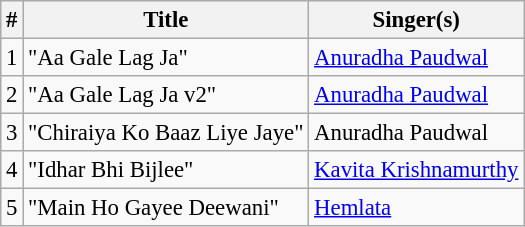<table class="wikitable" style="font-size:95%;">
<tr>
<th>#</th>
<th>Title</th>
<th>Singer(s)</th>
</tr>
<tr>
<td>1</td>
<td>"Aa Gale Lag Ja"</td>
<td><a href='#'>Anuradha Paudwal</a></td>
</tr>
<tr>
<td>2</td>
<td>"Aa Gale Lag Ja v2"</td>
<td><a href='#'>Anuradha Paudwal</a></td>
</tr>
<tr>
<td>3</td>
<td>"Chiraiya Ko Baaz Liye Jaye"</td>
<td>Anuradha Paudwal</td>
</tr>
<tr>
<td>4</td>
<td>"Idhar Bhi Bijlee"</td>
<td><a href='#'>Kavita Krishnamurthy</a></td>
</tr>
<tr>
<td>5</td>
<td>"Main Ho Gayee Deewani"</td>
<td><a href='#'>Hemlata</a></td>
</tr>
</table>
